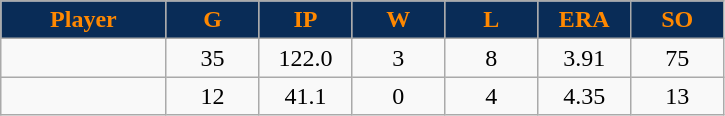<table class="wikitable sortable">
<tr>
<th style="background:#092c57;color:#FF8800;" width="16%">Player</th>
<th style="background:#092c57;color:#FF8800;" width="9%">G</th>
<th style="background:#092c57;color:#FF8800;" width="9%">IP</th>
<th style="background:#092c57;color:#FF8800;" width="9%">W</th>
<th style="background:#092c57;color:#FF8800;" width="9%">L</th>
<th style="background:#092c57;color:#FF8800;" width="9%">ERA</th>
<th style="background:#092c57;color:#FF8800;" width="9%">SO</th>
</tr>
<tr align="center">
<td></td>
<td>35</td>
<td>122.0</td>
<td>3</td>
<td>8</td>
<td>3.91</td>
<td>75</td>
</tr>
<tr align="center">
<td></td>
<td>12</td>
<td>41.1</td>
<td>0</td>
<td>4</td>
<td>4.35</td>
<td>13</td>
</tr>
</table>
